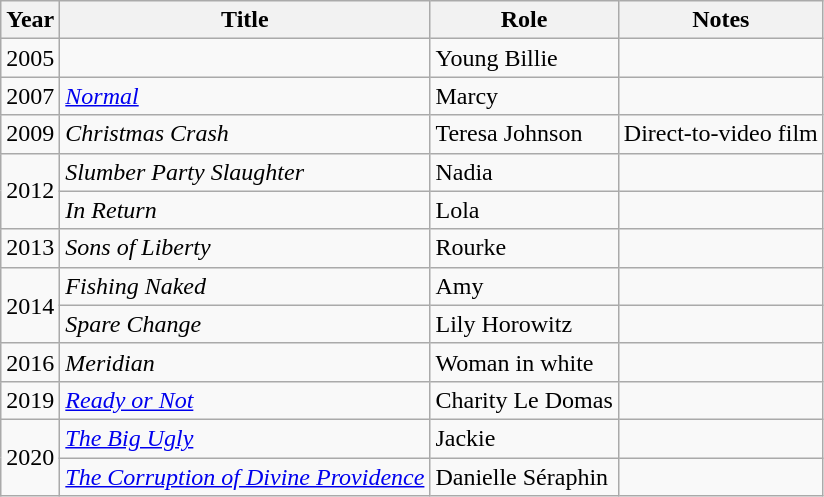<table class="wikitable sortable">
<tr>
<th>Year</th>
<th>Title</th>
<th>Role</th>
<th class="unsortable">Notes</th>
</tr>
<tr>
<td>2005</td>
<td><em></em></td>
<td>Young Billie</td>
<td></td>
</tr>
<tr>
<td>2007</td>
<td><em><a href='#'>Normal</a></em></td>
<td>Marcy</td>
<td></td>
</tr>
<tr>
<td>2009</td>
<td><em>Christmas Crash</em></td>
<td>Teresa Johnson</td>
<td>Direct-to-video film</td>
</tr>
<tr>
<td rowspan="2">2012</td>
<td><em>Slumber Party Slaughter</em></td>
<td>Nadia</td>
<td></td>
</tr>
<tr>
<td><em>In Return</em></td>
<td>Lola</td>
<td></td>
</tr>
<tr>
<td>2013</td>
<td><em>Sons of Liberty</em></td>
<td>Rourke</td>
<td></td>
</tr>
<tr>
<td rowspan="2">2014</td>
<td><em>Fishing Naked</em></td>
<td>Amy</td>
<td></td>
</tr>
<tr>
<td><em>Spare Change</em></td>
<td>Lily Horowitz</td>
<td></td>
</tr>
<tr>
<td>2016</td>
<td><em>Meridian</em></td>
<td>Woman in white</td>
<td></td>
</tr>
<tr>
<td>2019</td>
<td><em><a href='#'>Ready or Not</a></em></td>
<td>Charity Le Domas</td>
<td></td>
</tr>
<tr>
<td rowspan="2">2020</td>
<td data-sort-value="Big Ugly, The"><em><a href='#'>The Big Ugly</a></em></td>
<td>Jackie</td>
<td></td>
</tr>
<tr>
<td data-sort-value="Corruption of Divine Providence, The"><em><a href='#'>The Corruption of Divine Providence</a></em></td>
<td>Danielle Séraphin</td>
<td></td>
</tr>
</table>
